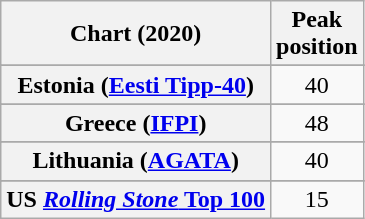<table class="wikitable sortable plainrowheaders" style="text-align:center">
<tr>
<th scope="col">Chart (2020)</th>
<th scope="col">Peak<br>position</th>
</tr>
<tr>
</tr>
<tr>
<th scope="row">Estonia (<a href='#'>Eesti Tipp-40</a>)</th>
<td>40</td>
</tr>
<tr>
</tr>
<tr>
<th scope="row">Greece (<a href='#'>IFPI</a>)</th>
<td>48</td>
</tr>
<tr>
</tr>
<tr>
<th scope="row">Lithuania (<a href='#'>AGATA</a>)</th>
<td>40</td>
</tr>
<tr>
</tr>
<tr>
</tr>
<tr>
</tr>
<tr>
</tr>
<tr>
</tr>
<tr>
<th scope="row">US <a href='#'><em>Rolling Stone</em> Top 100</a></th>
<td>15</td>
</tr>
</table>
